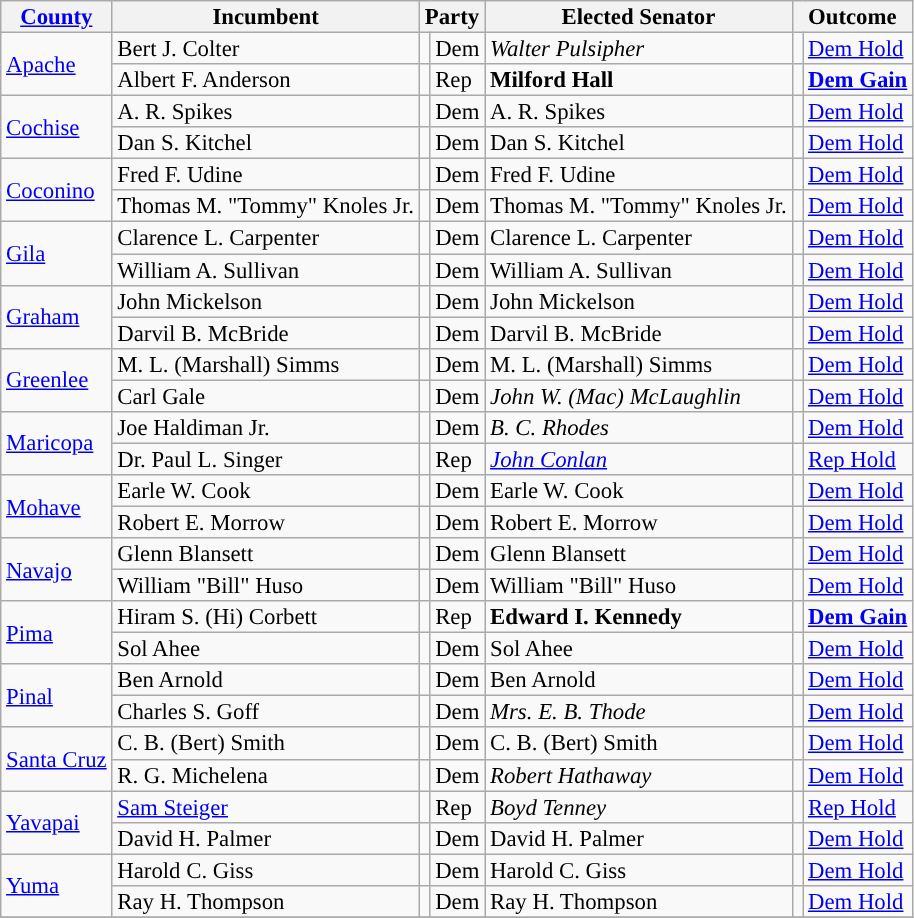<table class="sortable wikitable" style="font-size:95%;line-height:14px;">
<tr>
<th><a href='#'>County</a></th>
<th>Incumbent</th>
<th colspan="2">Party</th>
<th>Elected Senator</th>
<th colspan="2">Outcome</th>
</tr>
<tr>
<td rowspan="2"><a href='#'>Apache</a></td>
<td>Bert J. Colter</td>
<td style="background:"></td>
<td>Dem</td>
<td><em>Walter Pulsipher</em></td>
<td style="background:"></td>
<td><a href='#'>Dem Hold</a></td>
</tr>
<tr>
<td>Albert F. Anderson</td>
<td style="background:"></td>
<td>Rep</td>
<td><strong>Milford Hall</strong></td>
<td style="background:"></td>
<td><strong><a href='#'>Dem Gain</a></strong></td>
</tr>
<tr>
<td rowspan="2"><a href='#'>Cochise</a></td>
<td>A. R. Spikes</td>
<td style="background:"></td>
<td>Dem</td>
<td>A. R. Spikes</td>
<td style="background:"></td>
<td><a href='#'>Dem Hold</a></td>
</tr>
<tr>
<td>Dan S. Kitchel</td>
<td style="background:"></td>
<td>Dem</td>
<td>Dan S. Kitchel</td>
<td style="background:"></td>
<td><a href='#'>Dem Hold</a></td>
</tr>
<tr>
<td rowspan="2"><a href='#'>Coconino</a></td>
<td>Fred F. Udine</td>
<td style="background:"></td>
<td>Dem</td>
<td>Fred F. Udine</td>
<td style="background:"></td>
<td><a href='#'>Dem Hold</a></td>
</tr>
<tr>
<td>Thomas M. "Tommy" Knoles Jr.</td>
<td style="background:"></td>
<td>Dem</td>
<td>Thomas M. "Tommy" Knoles Jr.</td>
<td style="background:"></td>
<td><a href='#'>Dem Hold</a></td>
</tr>
<tr>
<td rowspan="2"><a href='#'>Gila</a></td>
<td>Clarence L. Carpenter</td>
<td style="background:"></td>
<td>Dem</td>
<td>Clarence L. Carpenter</td>
<td style="background:"></td>
<td><a href='#'>Dem Hold</a></td>
</tr>
<tr>
<td>William A. Sullivan</td>
<td style="background:"></td>
<td>Dem</td>
<td>William A. Sullivan</td>
<td style="background:"></td>
<td><a href='#'>Dem Hold</a></td>
</tr>
<tr>
<td rowspan="2"><a href='#'>Graham</a></td>
<td>John Mickelson</td>
<td style="background:"></td>
<td>Dem</td>
<td>John Mickelson</td>
<td style="background:"></td>
<td><a href='#'>Dem Hold</a></td>
</tr>
<tr>
<td>Darvil B. McBride</td>
<td style="background:"></td>
<td>Dem</td>
<td>Darvil B. McBride</td>
<td style="background:"></td>
<td><a href='#'>Dem Hold</a></td>
</tr>
<tr>
<td rowspan="2"><a href='#'>Greenlee</a></td>
<td>M. L. (Marshall) Simms</td>
<td style="background:"></td>
<td>Dem</td>
<td>M. L. (Marshall) Simms</td>
<td style="background:"></td>
<td><a href='#'>Dem Hold</a></td>
</tr>
<tr>
<td>Carl Gale</td>
<td style="background:"></td>
<td>Dem</td>
<td><em>John W. (Mac) McLaughlin</em></td>
<td style="background:"></td>
<td><a href='#'>Dem Hold</a></td>
</tr>
<tr>
<td rowspan="2"><a href='#'>Maricopa</a></td>
<td>Joe Haldiman Jr.</td>
<td style="background:"></td>
<td>Dem</td>
<td><em>B. C. Rhodes</em></td>
<td style="background:"></td>
<td><a href='#'>Dem Hold</a></td>
</tr>
<tr>
<td>Dr. Paul L. Singer</td>
<td style="background:"></td>
<td>Rep</td>
<td><em><a href='#'>John Conlan</a></em></td>
<td style="background:"></td>
<td><a href='#'>Rep Hold</a></td>
</tr>
<tr>
<td rowspan="2"><a href='#'>Mohave</a></td>
<td>Earle W. Cook</td>
<td style="background:"></td>
<td>Dem</td>
<td>Earle W. Cook</td>
<td style="background:"></td>
<td><a href='#'>Dem Hold</a></td>
</tr>
<tr>
<td>Robert E. Morrow</td>
<td style="background:"></td>
<td>Dem</td>
<td>Robert E. Morrow</td>
<td style="background:"></td>
<td><a href='#'>Dem Hold</a></td>
</tr>
<tr>
<td rowspan="2"><a href='#'>Navajo</a></td>
<td>Glenn Blansett</td>
<td style="background:"></td>
<td>Dem</td>
<td>Glenn Blansett</td>
<td style="background:"></td>
<td><a href='#'>Dem Hold</a></td>
</tr>
<tr>
<td>William "Bill" Huso</td>
<td style="background:"></td>
<td>Dem</td>
<td>William "Bill" Huso</td>
<td style="background:"></td>
<td><a href='#'>Dem Hold</a></td>
</tr>
<tr>
<td rowspan="2"><a href='#'>Pima</a></td>
<td>Hiram S. (Hi) Corbett</td>
<td style="background:"></td>
<td>Rep</td>
<td><strong>Edward I. Kennedy</strong></td>
<td style="background:"></td>
<td><strong><a href='#'>Dem Gain</a></strong></td>
</tr>
<tr>
<td>Sol Ahee</td>
<td style="background:"></td>
<td>Dem</td>
<td>Sol Ahee</td>
<td style="background:"></td>
<td><a href='#'>Dem Hold</a></td>
</tr>
<tr>
<td rowspan="2"><a href='#'>Pinal</a></td>
<td>Ben Arnold</td>
<td style="background:"></td>
<td>Dem</td>
<td>Ben Arnold</td>
<td style="background:"></td>
<td><a href='#'>Dem Hold</a></td>
</tr>
<tr>
<td>Charles S. Goff</td>
<td style="background:"></td>
<td>Dem</td>
<td><em>Mrs. E. B. Thode</em></td>
<td style="background:"></td>
<td><a href='#'>Dem Hold</a></td>
</tr>
<tr>
<td rowspan="2"><a href='#'>Santa Cruz</a></td>
<td>C. B. (Bert) Smith</td>
<td style="background:"></td>
<td>Dem</td>
<td>C. B. (Bert) Smith</td>
<td style="background:"></td>
<td><a href='#'>Dem Hold</a></td>
</tr>
<tr>
<td>R. G. Michelena</td>
<td style="background:"></td>
<td>Dem</td>
<td><em>Robert Hathaway</em></td>
<td style="background:"></td>
<td><a href='#'>Dem Hold</a></td>
</tr>
<tr>
<td rowspan="2"><a href='#'>Yavapai</a></td>
<td><a href='#'>Sam Steiger</a></td>
<td style="background:"></td>
<td>Rep</td>
<td><em>Boyd Tenney</em></td>
<td style="background:"></td>
<td><a href='#'>Rep Hold</a></td>
</tr>
<tr>
<td>David H. Palmer</td>
<td style="background:"></td>
<td>Dem</td>
<td>David H. Palmer</td>
<td style="background:"></td>
<td><a href='#'>Dem Hold</a></td>
</tr>
<tr>
<td rowspan="2"><a href='#'>Yuma</a></td>
<td>Harold C. Giss</td>
<td style="background:"></td>
<td>Dem</td>
<td>Harold C. Giss</td>
<td style="background:"></td>
<td><a href='#'>Dem Hold</a></td>
</tr>
<tr>
<td>Ray H. Thompson</td>
<td style="background:"></td>
<td>Dem</td>
<td>Ray H. Thompson</td>
<td style="background:"></td>
<td><a href='#'>Dem Hold</a></td>
</tr>
<tr>
</tr>
</table>
